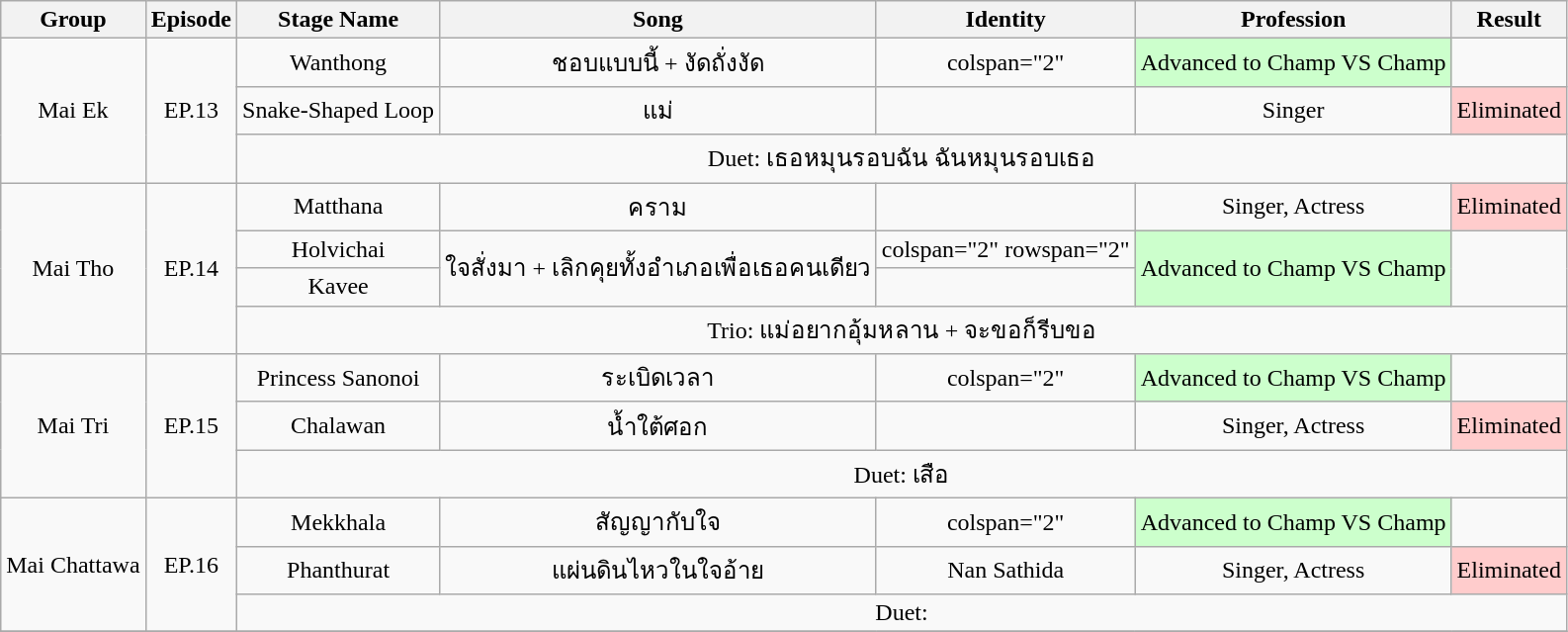<table class="wikitable" style="text-align:center">
<tr>
<th>Group</th>
<th>Episode</th>
<th>Stage Name</th>
<th>Song</th>
<th>Identity</th>
<th>Profession</th>
<th>Result</th>
</tr>
<tr>
<td rowspan="3">Mai Ek</td>
<td rowspan="3">EP.13</td>
<td>Wanthong</td>
<td>ชอบแบบนี้ + งัดถั่งงัด</td>
<td>colspan="2"  </td>
<td style="text-align:center; background:#ccffcc;">Advanced to Champ VS Champ</td>
</tr>
<tr>
<td>Snake-Shaped Loop</td>
<td>แม่</td>
<td></td>
<td>Singer</td>
<td style="text-align:center; background:#ffcccc;">Eliminated</td>
</tr>
<tr>
<td colspan="5">Duet: เธอหมุนรอบฉัน ฉันหมุนรอบเธอ</td>
</tr>
<tr>
<td rowspan="4">Mai Tho</td>
<td rowspan="4">EP.14</td>
<td>Matthana</td>
<td>คราม</td>
<td></td>
<td>Singer, Actress</td>
<td style="text-align:center; background:#ffcccc;">Eliminated</td>
</tr>
<tr>
<td>Holvichai</td>
<td rowspan="2">ใจสั่งมา + เลิกคุยทั้งอำเภอเพื่อเธอคนเดียว</td>
<td>colspan="2" rowspan="2" </td>
<td rowspan="2" style="text-align:center; background:#ccffcc;">Advanced to Champ VS Champ</td>
</tr>
<tr>
<td style="text-align:center;">Kavee</td>
</tr>
<tr>
<td colspan="5">Trio: แม่อยากอุ้มหลาน + จะขอก็รีบขอ</td>
</tr>
<tr>
<td rowspan="3">Mai Tri</td>
<td rowspan="3">EP.15</td>
<td>Princess Sanonoi</td>
<td>ระเบิดเวลา</td>
<td>colspan="2"  </td>
<td style="text-align:center; background:#ccffcc;">Advanced to Champ VS Champ</td>
</tr>
<tr>
<td>Chalawan</td>
<td>น้ำใต้ศอก</td>
<td></td>
<td>Singer, Actress</td>
<td style="text-align:center; background:#ffcccc;">Eliminated</td>
</tr>
<tr>
<td colspan="5">Duet: เสือ</td>
</tr>
<tr>
<td rowspan="3">Mai Chattawa</td>
<td rowspan="3">EP.16</td>
<td>Mekkhala</td>
<td>สัญญากับใจ</td>
<td>colspan="2"  </td>
<td style="text-align:center; background:#ccffcc;">Advanced to Champ VS Champ</td>
</tr>
<tr>
<td>Phanthurat</td>
<td>แผ่นดินไหวในใจอ้าย</td>
<td>Nan Sathida</td>
<td>Singer, Actress</td>
<td style="text-align:center; background:#ffcccc;">Eliminated</td>
</tr>
<tr>
<td colspan="5">Duet: </td>
</tr>
<tr>
</tr>
</table>
